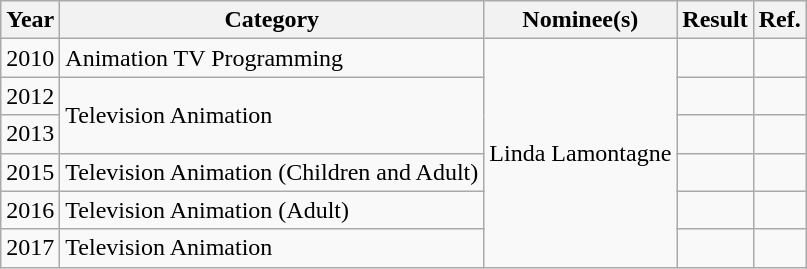<table class="wikitable">
<tr>
<th>Year</th>
<th>Category</th>
<th>Nominee(s)</th>
<th>Result</th>
<th>Ref.</th>
</tr>
<tr>
<td>2010</td>
<td>Animation TV Programming</td>
<td rowspan="6">Linda Lamontagne</td>
<td></td>
<td></td>
</tr>
<tr>
<td>2012</td>
<td rowspan="2">Television Animation</td>
<td></td>
<td></td>
</tr>
<tr>
<td>2013</td>
<td></td>
<td></td>
</tr>
<tr>
<td>2015</td>
<td>Television Animation (Children and Adult)</td>
<td></td>
<td></td>
</tr>
<tr>
<td>2016</td>
<td>Television Animation (Adult)</td>
<td></td>
<td></td>
</tr>
<tr>
<td>2017</td>
<td>Television Animation</td>
<td></td>
<td></td>
</tr>
</table>
